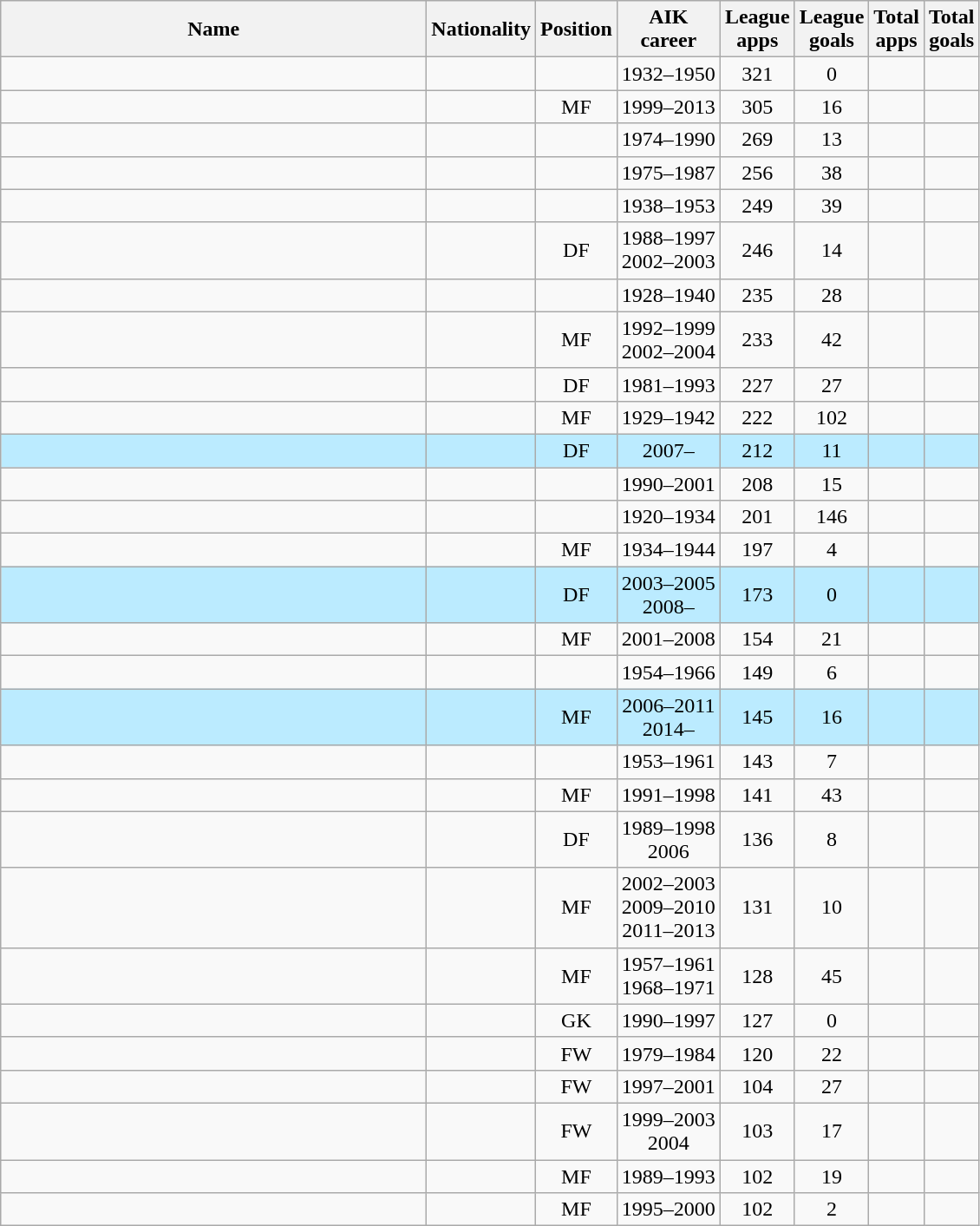<table class="wikitable sortable" style="text-align: center;">
<tr>
<th style="width:20em">Name</th>
<th>Nationality</th>
<th>Position</th>
<th>AIK<br>career</th>
<th>League<br>apps</th>
<th>League<br>goals</th>
<th>Total<br>apps</th>
<th>Total<br>goals</th>
</tr>
<tr>
<td align=left></td>
<td align=left></td>
<td></td>
<td>1932–1950</td>
<td>321</td>
<td>0</td>
<td></td>
<td></td>
</tr>
<tr>
<td align=left></td>
<td align=left></td>
<td>MF</td>
<td>1999–2013</td>
<td>305</td>
<td>16</td>
<td></td>
<td></td>
</tr>
<tr>
<td align=left></td>
<td align=left></td>
<td></td>
<td>1974–1990</td>
<td>269</td>
<td>13</td>
<td></td>
<td></td>
</tr>
<tr>
<td align=left></td>
<td align=left></td>
<td></td>
<td>1975–1987</td>
<td>256</td>
<td>38</td>
<td></td>
<td></td>
</tr>
<tr>
<td align=left></td>
<td align=left></td>
<td></td>
<td>1938–1953</td>
<td>249</td>
<td>39</td>
<td></td>
<td></td>
</tr>
<tr>
<td align=left></td>
<td align=left></td>
<td>DF</td>
<td>1988–1997<br>2002–2003</td>
<td>246</td>
<td>14</td>
<td></td>
<td></td>
</tr>
<tr>
<td align=left></td>
<td align=left></td>
<td></td>
<td>1928–1940</td>
<td>235</td>
<td>28</td>
<td></td>
<td></td>
</tr>
<tr>
<td align=left></td>
<td align=left></td>
<td>MF</td>
<td>1992–1999<br>2002–2004</td>
<td>233</td>
<td>42</td>
<td></td>
<td></td>
</tr>
<tr>
<td align=left></td>
<td align=left></td>
<td>DF</td>
<td>1981–1993</td>
<td>227</td>
<td>27</td>
<td></td>
<td></td>
</tr>
<tr>
<td align=left></td>
<td align=left></td>
<td>MF</td>
<td>1929–1942</td>
<td>222</td>
<td>102</td>
<td></td>
<td></td>
</tr>
<tr style="background:#bbebff;">
<td align=left></td>
<td align=left></td>
<td>DF</td>
<td>2007–</td>
<td>212</td>
<td>11</td>
<td></td>
<td></td>
</tr>
<tr>
<td align=left></td>
<td align=left></td>
<td></td>
<td>1990–2001</td>
<td>208</td>
<td>15</td>
<td></td>
<td></td>
</tr>
<tr>
<td align=left></td>
<td align=left></td>
<td></td>
<td>1920–1934</td>
<td>201</td>
<td>146</td>
<td></td>
<td></td>
</tr>
<tr>
<td align=left></td>
<td align=left></td>
<td>MF</td>
<td>1934–1944</td>
<td>197</td>
<td>4</td>
<td></td>
<td></td>
</tr>
<tr style="background:#bbebff;">
<td align=left></td>
<td align=left></td>
<td>DF</td>
<td>2003–2005<br>2008–</td>
<td>173</td>
<td>0</td>
<td></td>
<td></td>
</tr>
<tr>
<td align=left></td>
<td align=left></td>
<td>MF</td>
<td>2001–2008</td>
<td>154</td>
<td>21</td>
<td></td>
<td></td>
</tr>
<tr>
<td align=left></td>
<td align=left></td>
<td></td>
<td>1954–1966</td>
<td>149</td>
<td>6</td>
<td></td>
<td></td>
</tr>
<tr style="background:#bbebff;">
<td align=left></td>
<td align=left></td>
<td>MF</td>
<td>2006–2011<br>2014–</td>
<td>145</td>
<td>16</td>
<td></td>
<td></td>
</tr>
<tr>
<td align=left></td>
<td align=left></td>
<td></td>
<td>1953–1961</td>
<td>143</td>
<td>7</td>
<td></td>
<td></td>
</tr>
<tr>
<td align=left></td>
<td align=left></td>
<td>MF</td>
<td>1991–1998</td>
<td>141</td>
<td>43</td>
<td></td>
<td></td>
</tr>
<tr>
<td align=left></td>
<td align=left></td>
<td>DF</td>
<td>1989–1998<br>2006</td>
<td>136</td>
<td>8</td>
<td></td>
<td></td>
</tr>
<tr>
<td align=left></td>
<td align=left></td>
<td>MF</td>
<td>2002–2003<br>2009–2010<br>2011–2013</td>
<td>131</td>
<td>10</td>
<td></td>
<td></td>
</tr>
<tr>
<td align=left></td>
<td align=left></td>
<td>MF</td>
<td>1957–1961<br>1968–1971</td>
<td>128</td>
<td>45</td>
<td></td>
<td></td>
</tr>
<tr>
<td align=left></td>
<td align=left></td>
<td>GK</td>
<td>1990–1997</td>
<td>127</td>
<td>0</td>
<td></td>
<td></td>
</tr>
<tr>
<td align=left></td>
<td align=left></td>
<td>FW</td>
<td>1979–1984</td>
<td>120</td>
<td>22</td>
<td></td>
<td></td>
</tr>
<tr>
<td align=left></td>
<td align=left></td>
<td>FW</td>
<td>1997–2001</td>
<td>104</td>
<td>27</td>
<td></td>
<td></td>
</tr>
<tr>
<td align=left></td>
<td align=left></td>
<td>FW</td>
<td>1999–2003<br>2004</td>
<td>103</td>
<td>17</td>
<td></td>
<td></td>
</tr>
<tr>
<td align=left></td>
<td align=left></td>
<td>MF</td>
<td>1989–1993</td>
<td>102</td>
<td>19</td>
<td></td>
<td></td>
</tr>
<tr>
<td align=left></td>
<td align=left></td>
<td>MF</td>
<td>1995–2000</td>
<td>102</td>
<td>2</td>
<td></td>
<td></td>
</tr>
</table>
